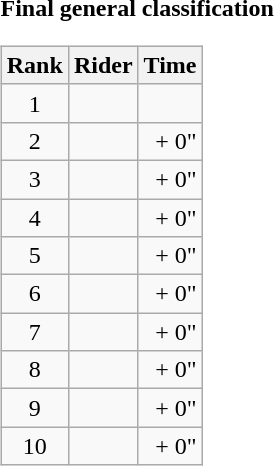<table>
<tr>
<td><strong>Final general classification</strong><br><table class="wikitable">
<tr>
<th scope="col">Rank</th>
<th scope="col">Rider</th>
<th scope="col">Time</th>
</tr>
<tr>
<td style="text-align:center;">1</td>
<td></td>
<td style="text-align:right;"></td>
</tr>
<tr>
<td style="text-align:center;">2</td>
<td></td>
<td style="text-align:right;">+ 0"</td>
</tr>
<tr>
<td style="text-align:center;">3</td>
<td></td>
<td style="text-align:right;">+ 0"</td>
</tr>
<tr>
<td style="text-align:center;">4</td>
<td></td>
<td style="text-align:right;">+ 0"</td>
</tr>
<tr>
<td style="text-align:center;">5</td>
<td></td>
<td style="text-align:right;">+ 0"</td>
</tr>
<tr>
<td style="text-align:center;">6</td>
<td></td>
<td style="text-align:right;">+ 0"</td>
</tr>
<tr>
<td style="text-align:center;">7</td>
<td></td>
<td style="text-align:right;">+ 0"</td>
</tr>
<tr>
<td style="text-align:center;">8</td>
<td></td>
<td style="text-align:right;">+ 0"</td>
</tr>
<tr>
<td style="text-align:center;">9</td>
<td></td>
<td style="text-align:right;">+ 0"</td>
</tr>
<tr>
<td style="text-align:center;">10</td>
<td></td>
<td style="text-align:right;">+ 0"</td>
</tr>
</table>
</td>
</tr>
</table>
